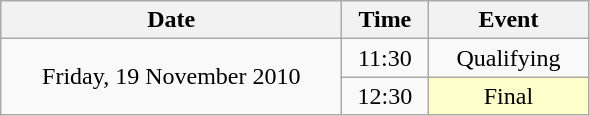<table class = "wikitable" style="text-align:center;">
<tr>
<th width=220>Date</th>
<th width=50>Time</th>
<th width=100>Event</th>
</tr>
<tr>
<td rowspan=2>Friday, 19 November 2010</td>
<td>11:30</td>
<td>Qualifying</td>
</tr>
<tr>
<td>12:30</td>
<td bgcolor=ffffcc>Final</td>
</tr>
</table>
